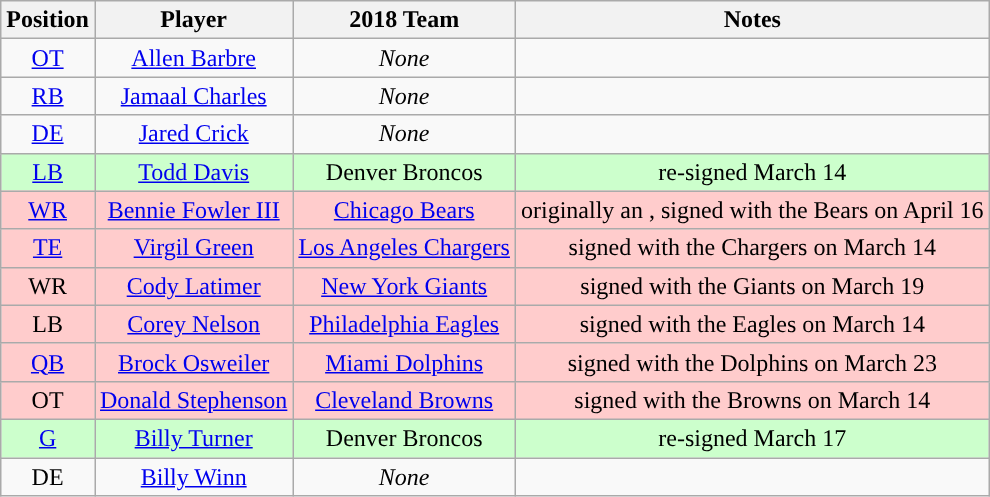<table class="wikitable" style="text-align:center">
<tr>
<th>Position</th>
<th>Player</th>
<th>2018 Team</th>
<th>Notes</th>
</tr>
<tr>
<td><a href='#'>OT</a></td>
<td><a href='#'>Allen Barbre</a></td>
<td><em>None</em></td>
<td></td>
</tr>
<tr>
<td><a href='#'>RB</a></td>
<td><a href='#'>Jamaal Charles</a></td>
<td><em>None</em></td>
<td></td>
</tr>
<tr style="background:#">
<td><a href='#'>DE</a></td>
<td><a href='#'>Jared Crick</a></td>
<td><em>None</em></td>
<td></td>
</tr>
<tr style="background:#cfc">
<td><a href='#'>LB</a></td>
<td><a href='#'>Todd Davis</a></td>
<td>Denver Broncos</td>
<td>re-signed March 14</td>
</tr>
<tr style="background:#fcc">
<td><a href='#'>WR</a></td>
<td><a href='#'>Bennie Fowler III</a></td>
<td><a href='#'>Chicago Bears</a></td>
<td>originally an , signed with the Bears on April 16</td>
</tr>
<tr style="background:#fcc">
<td><a href='#'>TE</a></td>
<td><a href='#'>Virgil Green</a></td>
<td><a href='#'>Los Angeles Chargers</a></td>
<td>signed with the Chargers on March 14</td>
</tr>
<tr style="background:#fcc">
<td>WR</td>
<td><a href='#'>Cody Latimer</a></td>
<td><a href='#'>New York Giants</a></td>
<td>signed with the Giants on March 19</td>
</tr>
<tr style="background:#fcc">
<td>LB</td>
<td><a href='#'>Corey Nelson</a></td>
<td><a href='#'>Philadelphia Eagles</a></td>
<td>signed with the Eagles on March 14</td>
</tr>
<tr style="background:#fcc">
<td><a href='#'>QB</a></td>
<td><a href='#'>Brock Osweiler</a></td>
<td><a href='#'>Miami Dolphins</a></td>
<td>signed with the Dolphins on March 23</td>
</tr>
<tr style="background:#fcc">
<td>OT</td>
<td><a href='#'>Donald Stephenson</a></td>
<td><a href='#'>Cleveland Browns</a></td>
<td>signed with the Browns on March 14</td>
</tr>
<tr style="background:#cfc">
<td><a href='#'>G</a></td>
<td><a href='#'>Billy Turner</a></td>
<td>Denver Broncos</td>
<td>re-signed March 17</td>
</tr>
<tr>
<td>DE</td>
<td><a href='#'>Billy Winn</a></td>
<td><em>None</em></td>
<td></td>
</tr>
</table>
